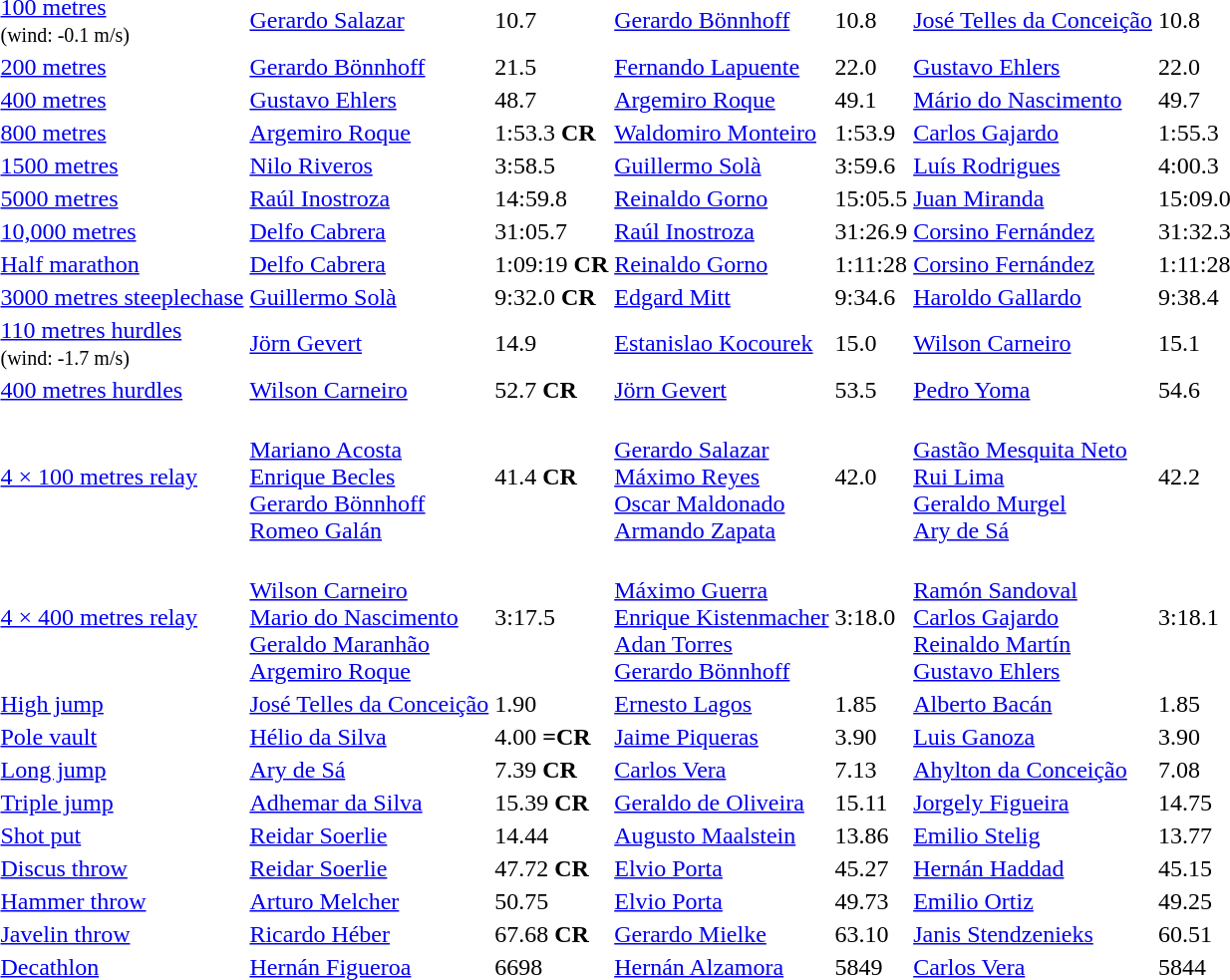<table>
<tr>
<td><a href='#'>100 metres</a><br><small>(wind: -0.1 m/s)</small></td>
<td><a href='#'>Gerardo Salazar</a><br> </td>
<td>10.7</td>
<td><a href='#'>Gerardo Bönnhoff</a><br> </td>
<td>10.8</td>
<td><a href='#'>José Telles da Conceição</a><br> </td>
<td>10.8</td>
</tr>
<tr>
<td><a href='#'>200 metres</a></td>
<td><a href='#'>Gerardo Bönnhoff</a><br> </td>
<td>21.5</td>
<td><a href='#'>Fernando Lapuente</a><br> </td>
<td>22.0</td>
<td><a href='#'>Gustavo Ehlers</a><br> </td>
<td>22.0</td>
</tr>
<tr>
<td><a href='#'>400 metres</a></td>
<td><a href='#'>Gustavo Ehlers</a><br> </td>
<td>48.7</td>
<td><a href='#'>Argemiro Roque</a><br> </td>
<td>49.1</td>
<td><a href='#'>Mário do Nascimento</a><br> </td>
<td>49.7</td>
</tr>
<tr>
<td><a href='#'>800 metres</a></td>
<td><a href='#'>Argemiro Roque</a><br> </td>
<td>1:53.3 <strong>CR</strong></td>
<td><a href='#'>Waldomiro Monteiro</a><br> </td>
<td>1:53.9</td>
<td><a href='#'>Carlos Gajardo</a><br> </td>
<td>1:55.3</td>
</tr>
<tr>
<td><a href='#'>1500 metres</a></td>
<td><a href='#'>Nilo Riveros</a><br> </td>
<td>3:58.5</td>
<td><a href='#'>Guillermo Solà </a><br> </td>
<td>3:59.6</td>
<td><a href='#'>Luís Rodrigues</a><br> </td>
<td>4:00.3</td>
</tr>
<tr>
<td><a href='#'>5000 metres</a></td>
<td><a href='#'>Raúl Inostroza</a><br> </td>
<td>14:59.8</td>
<td><a href='#'>Reinaldo Gorno</a><br> </td>
<td>15:05.5</td>
<td><a href='#'>Juan Miranda</a><br> </td>
<td>15:09.0</td>
</tr>
<tr>
<td><a href='#'>10,000 metres</a></td>
<td><a href='#'>Delfo Cabrera</a><br> </td>
<td>31:05.7</td>
<td><a href='#'>Raúl Inostroza</a><br> </td>
<td>31:26.9</td>
<td><a href='#'>Corsino Fernández</a><br> </td>
<td>31:32.3</td>
</tr>
<tr>
<td><a href='#'>Half marathon</a></td>
<td><a href='#'>Delfo Cabrera</a><br> </td>
<td>1:09:19 <strong>CR</strong></td>
<td><a href='#'>Reinaldo Gorno</a><br> </td>
<td>1:11:28</td>
<td><a href='#'>Corsino Fernández</a><br> </td>
<td>1:11:28</td>
</tr>
<tr>
<td><a href='#'>3000 metres steeplechase</a></td>
<td><a href='#'>Guillermo Solà</a><br> </td>
<td>9:32.0 <strong>CR</strong></td>
<td><a href='#'>Edgard Mitt</a><br> </td>
<td>9:34.6</td>
<td><a href='#'>Haroldo Gallardo</a><br> </td>
<td>9:38.4</td>
</tr>
<tr>
<td><a href='#'>110 metres hurdles</a><br><small>(wind: -1.7 m/s)</small></td>
<td><a href='#'>Jörn Gevert</a><br> </td>
<td>14.9</td>
<td><a href='#'>Estanislao Kocourek</a><br> </td>
<td>15.0</td>
<td><a href='#'>Wilson Carneiro</a><br> </td>
<td>15.1</td>
</tr>
<tr>
<td><a href='#'>400 metres hurdles</a></td>
<td><a href='#'>Wilson Carneiro</a><br> </td>
<td>52.7 <strong>CR</strong></td>
<td><a href='#'>Jörn Gevert</a><br> </td>
<td>53.5</td>
<td><a href='#'>Pedro Yoma</a><br> </td>
<td>54.6</td>
</tr>
<tr>
<td><a href='#'>4 × 100 metres relay</a></td>
<td><br><a href='#'>Mariano Acosta</a><br><a href='#'>Enrique Becles</a><br><a href='#'>Gerardo Bönnhoff</a><br><a href='#'>Romeo Galán</a></td>
<td>41.4 <strong>CR</strong></td>
<td><br><a href='#'>Gerardo Salazar</a><br><a href='#'>Máximo Reyes</a><br><a href='#'>Oscar Maldonado</a><br><a href='#'>Armando Zapata</a></td>
<td>42.0</td>
<td><br><a href='#'>Gastão Mesquita Neto</a><br><a href='#'>Rui Lima</a><br><a href='#'>Geraldo Murgel</a><br><a href='#'>Ary de Sá</a></td>
<td>42.2</td>
</tr>
<tr>
<td><a href='#'>4 × 400 metres relay</a></td>
<td><br><a href='#'>Wilson Carneiro</a><br><a href='#'>Mario do Nascimento</a><br><a href='#'>Geraldo Maranhão</a><br><a href='#'>Argemiro Roque</a></td>
<td>3:17.5</td>
<td><br><a href='#'>Máximo Guerra</a><br><a href='#'>Enrique Kistenmacher</a><br><a href='#'>Adan Torres</a><br><a href='#'>Gerardo Bönnhoff</a></td>
<td>3:18.0</td>
<td><br><a href='#'>Ramón Sandoval</a><br><a href='#'>Carlos Gajardo</a><br><a href='#'>Reinaldo Martín</a><br><a href='#'>Gustavo Ehlers</a></td>
<td>3:18.1</td>
</tr>
<tr>
<td><a href='#'>High jump</a></td>
<td><a href='#'>José Telles da Conceição</a><br> </td>
<td>1.90</td>
<td><a href='#'>Ernesto Lagos</a><br> </td>
<td>1.85</td>
<td><a href='#'>Alberto Bacán</a><br> </td>
<td>1.85</td>
</tr>
<tr>
<td><a href='#'>Pole vault</a></td>
<td><a href='#'>Hélio da Silva</a><br> </td>
<td>4.00 <strong>=CR</strong></td>
<td><a href='#'>Jaime Piqueras</a><br> </td>
<td>3.90</td>
<td><a href='#'>Luis Ganoza</a><br> </td>
<td>3.90</td>
</tr>
<tr>
<td><a href='#'>Long jump</a></td>
<td><a href='#'>Ary de Sá</a><br> </td>
<td>7.39 <strong>CR</strong></td>
<td><a href='#'>Carlos Vera</a><br> </td>
<td>7.13</td>
<td><a href='#'>Ahylton da Conceição</a><br> </td>
<td>7.08</td>
</tr>
<tr>
<td><a href='#'>Triple jump</a></td>
<td><a href='#'>Adhemar da Silva</a><br> </td>
<td>15.39 <strong>CR</strong></td>
<td><a href='#'>Geraldo de Oliveira</a><br> </td>
<td>15.11</td>
<td><a href='#'>Jorgely Figueira</a><br> </td>
<td>14.75</td>
</tr>
<tr>
<td><a href='#'>Shot put</a></td>
<td><a href='#'>Reidar Soerlie</a><br> </td>
<td>14.44</td>
<td><a href='#'>Augusto Maalstein</a><br> </td>
<td>13.86</td>
<td><a href='#'>Emilio Stelig</a><br> </td>
<td>13.77</td>
</tr>
<tr>
<td><a href='#'>Discus throw</a></td>
<td><a href='#'>Reidar Soerlie</a><br> </td>
<td>47.72 <strong>CR</strong></td>
<td><a href='#'>Elvio Porta</a><br> </td>
<td>45.27</td>
<td><a href='#'>Hernán Haddad</a><br> </td>
<td>45.15</td>
</tr>
<tr>
<td><a href='#'>Hammer throw</a></td>
<td><a href='#'>Arturo Melcher</a><br> </td>
<td>50.75</td>
<td><a href='#'>Elvio Porta</a><br> </td>
<td>49.73</td>
<td><a href='#'>Emilio Ortiz</a><br> </td>
<td>49.25</td>
</tr>
<tr>
<td><a href='#'>Javelin throw</a></td>
<td><a href='#'>Ricardo Héber</a><br> </td>
<td>67.68 <strong>CR</strong></td>
<td><a href='#'>Gerardo Mielke</a><br> </td>
<td>63.10</td>
<td><a href='#'>Janis Stendzenieks</a><br> </td>
<td>60.51</td>
</tr>
<tr>
<td><a href='#'>Decathlon</a></td>
<td><a href='#'>Hernán Figueroa</a><br> </td>
<td>6698</td>
<td><a href='#'>Hernán Alzamora</a><br> </td>
<td>5849</td>
<td><a href='#'>Carlos Vera</a><br> </td>
<td>5844</td>
</tr>
</table>
